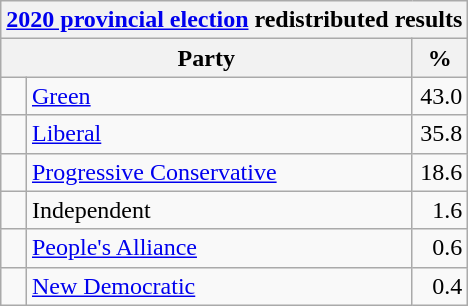<table class="wikitable">
<tr>
<th colspan="4"><a href='#'>2020 provincial election</a> redistributed results</th>
</tr>
<tr>
<th bgcolor="#DDDDFF" width="130px" colspan="2">Party</th>
<th bgcolor="#DDDDFF" width="30px">%</th>
</tr>
<tr>
<td> </td>
<td><a href='#'>Green</a></td>
<td align=right>43.0</td>
</tr>
<tr>
<td> </td>
<td><a href='#'>Liberal</a></td>
<td align=right>35.8</td>
</tr>
<tr>
<td> </td>
<td><a href='#'>Progressive Conservative</a></td>
<td align=right>18.6</td>
</tr>
<tr>
<td> </td>
<td>Independent</td>
<td align=right>1.6</td>
</tr>
<tr>
<td> </td>
<td><a href='#'>People's Alliance</a></td>
<td align=right>0.6</td>
</tr>
<tr>
<td> </td>
<td><a href='#'>New Democratic</a></td>
<td align=right>0.4</td>
</tr>
</table>
